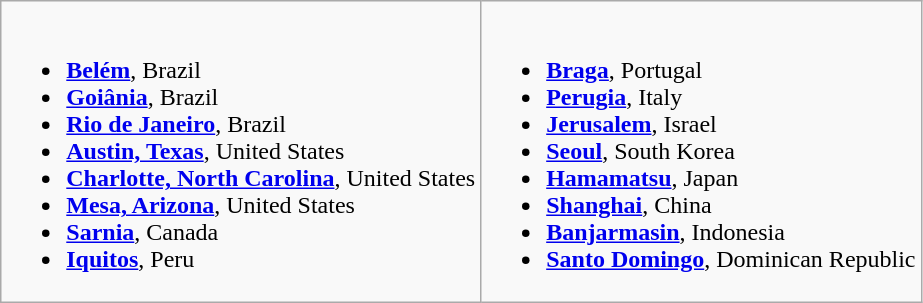<table class="wikitable">
<tr valign="top">
<td><br><ul><li> <strong><a href='#'>Belém</a></strong>, Brazil</li><li> <strong><a href='#'>Goiânia</a></strong>, Brazil</li><li> <strong><a href='#'>Rio de Janeiro</a></strong>, Brazil</li><li> <strong><a href='#'>Austin, Texas</a></strong>, United States</li><li> <strong><a href='#'>Charlotte, North Carolina</a></strong>, United States</li><li> <strong><a href='#'>Mesa, Arizona</a></strong>, United States</li><li> <strong><a href='#'>Sarnia</a></strong>, Canada</li><li> <strong><a href='#'>Iquitos</a></strong>, Peru</li></ul></td>
<td><br><ul><li> <strong><a href='#'>Braga</a></strong>, Portugal</li><li> <strong><a href='#'>Perugia</a></strong>, Italy</li><li> <strong><a href='#'>Jerusalem</a></strong>, Israel</li><li> <strong><a href='#'>Seoul</a></strong>, South Korea</li><li> <strong><a href='#'>Hamamatsu</a></strong>, Japan</li><li> <strong><a href='#'>Shanghai</a></strong>, China</li><li> <strong><a href='#'>Banjarmasin</a></strong>, Indonesia</li><li> <strong><a href='#'>Santo Domingo</a></strong>, Dominican Republic</li></ul></td>
</tr>
</table>
